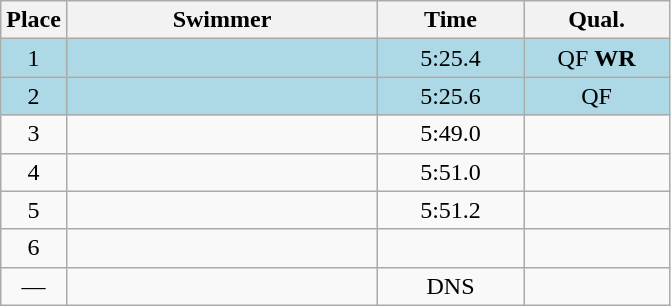<table class=wikitable style="text-align:center">
<tr>
<th>Place</th>
<th width=200>Swimmer</th>
<th width=90>Time</th>
<th width=90>Qual.</th>
</tr>
<tr bgcolor=lightblue>
<td>1</td>
<td align=left></td>
<td>5:25.4</td>
<td>QF <strong>WR</strong></td>
</tr>
<tr bgcolor=lightblue>
<td>2</td>
<td align=left></td>
<td>5:25.6</td>
<td>QF</td>
</tr>
<tr>
<td>3</td>
<td align=left></td>
<td>5:49.0</td>
<td></td>
</tr>
<tr>
<td>4</td>
<td align=left></td>
<td>5:51.0</td>
<td></td>
</tr>
<tr>
<td>5</td>
<td align=left></td>
<td>5:51.2</td>
<td></td>
</tr>
<tr>
<td>6</td>
<td align=left></td>
<td></td>
<td></td>
</tr>
<tr>
<td>—</td>
<td align=left></td>
<td>DNS</td>
<td></td>
</tr>
</table>
